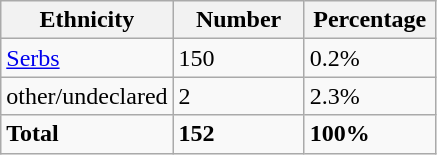<table class="wikitable">
<tr>
<th width="100px">Ethnicity</th>
<th width="80px">Number</th>
<th width="80px">Percentage</th>
</tr>
<tr>
<td><a href='#'>Serbs</a></td>
<td>150</td>
<td>0.2%</td>
</tr>
<tr>
<td>other/undeclared</td>
<td>2</td>
<td>2.3%</td>
</tr>
<tr>
<td><strong>Total</strong></td>
<td><strong>152</strong></td>
<td><strong>100%</strong></td>
</tr>
</table>
